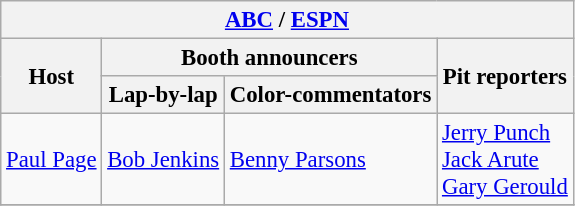<table class="wikitable" style="font-size: 95%;">
<tr>
<th colspan=4><a href='#'>ABC</a> / <a href='#'>ESPN</a></th>
</tr>
<tr>
<th rowspan=2>Host</th>
<th colspan=2>Booth announcers</th>
<th rowspan=2>Pit reporters</th>
</tr>
<tr>
<th><strong>Lap-by-lap</strong></th>
<th><strong>Color-commentators</strong></th>
</tr>
<tr>
<td><a href='#'>Paul Page</a></td>
<td><a href='#'>Bob Jenkins</a></td>
<td><a href='#'>Benny Parsons</a></td>
<td><a href='#'>Jerry Punch</a> <br> <a href='#'>Jack Arute</a> <br> <a href='#'>Gary Gerould</a></td>
</tr>
<tr>
</tr>
</table>
